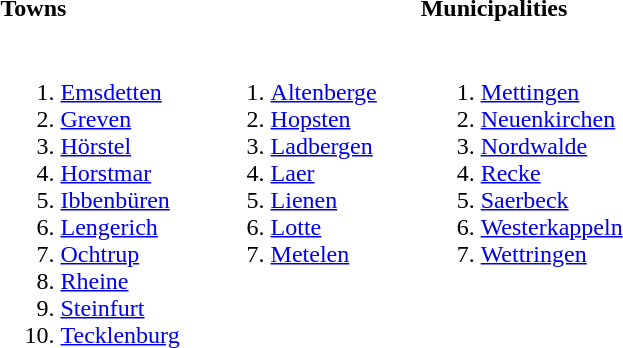<table>
<tr>
<th colspan=2 align=left>Towns</th>
<th align=left>Municipalities</th>
</tr>
<tr valign=top>
<td width=33%><br><ol><li><a href='#'>Emsdetten</a></li><li><a href='#'>Greven</a></li><li><a href='#'>Hörstel</a></li><li><a href='#'>Horstmar</a></li><li><a href='#'>Ibbenbüren</a></li><li><a href='#'>Lengerich</a></li><li><a href='#'>Ochtrup</a></li><li><a href='#'>Rheine</a></li><li><a href='#'>Steinfurt</a></li><li><a href='#'>Tecklenburg</a></li></ol></td>
<td width=33%><br><ol><li><a href='#'>Altenberge</a></li><li><a href='#'>Hopsten</a></li><li><a href='#'>Ladbergen</a></li><li><a href='#'>Laer</a></li><li><a href='#'>Lienen</a></li><li><a href='#'>Lotte</a></li><li><a href='#'>Metelen</a></li></ol></td>
<td width=33%><br><ol>
<li><a href='#'>Mettingen</a></li>
<li><a href='#'>Neuenkirchen</a>
<li><a href='#'>Nordwalde</a></li>
<li><a href='#'>Recke</a></li>
<li><a href='#'>Saerbeck</a></li>
<li><a href='#'>Westerkappeln</a></li>
<li><a href='#'>Wettringen</a></li>
</ol></td>
</tr>
</table>
